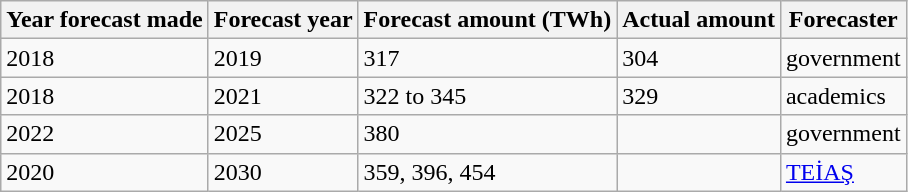<table class="wikitable">
<tr>
<th>Year forecast made</th>
<th>Forecast year</th>
<th>Forecast amount (TWh)</th>
<th>Actual amount </th>
<th>Forecaster</th>
</tr>
<tr>
<td>2018</td>
<td>2019</td>
<td>317</td>
<td>304</td>
<td>government</td>
</tr>
<tr>
<td>2018</td>
<td>2021</td>
<td>322 to 345</td>
<td>329</td>
<td>academics</td>
</tr>
<tr>
<td>2022</td>
<td>2025</td>
<td>380</td>
<td></td>
<td>government</td>
</tr>
<tr>
<td>2020</td>
<td>2030</td>
<td>359, 396, 454</td>
<td></td>
<td><a href='#'>TEİAŞ</a></td>
</tr>
</table>
